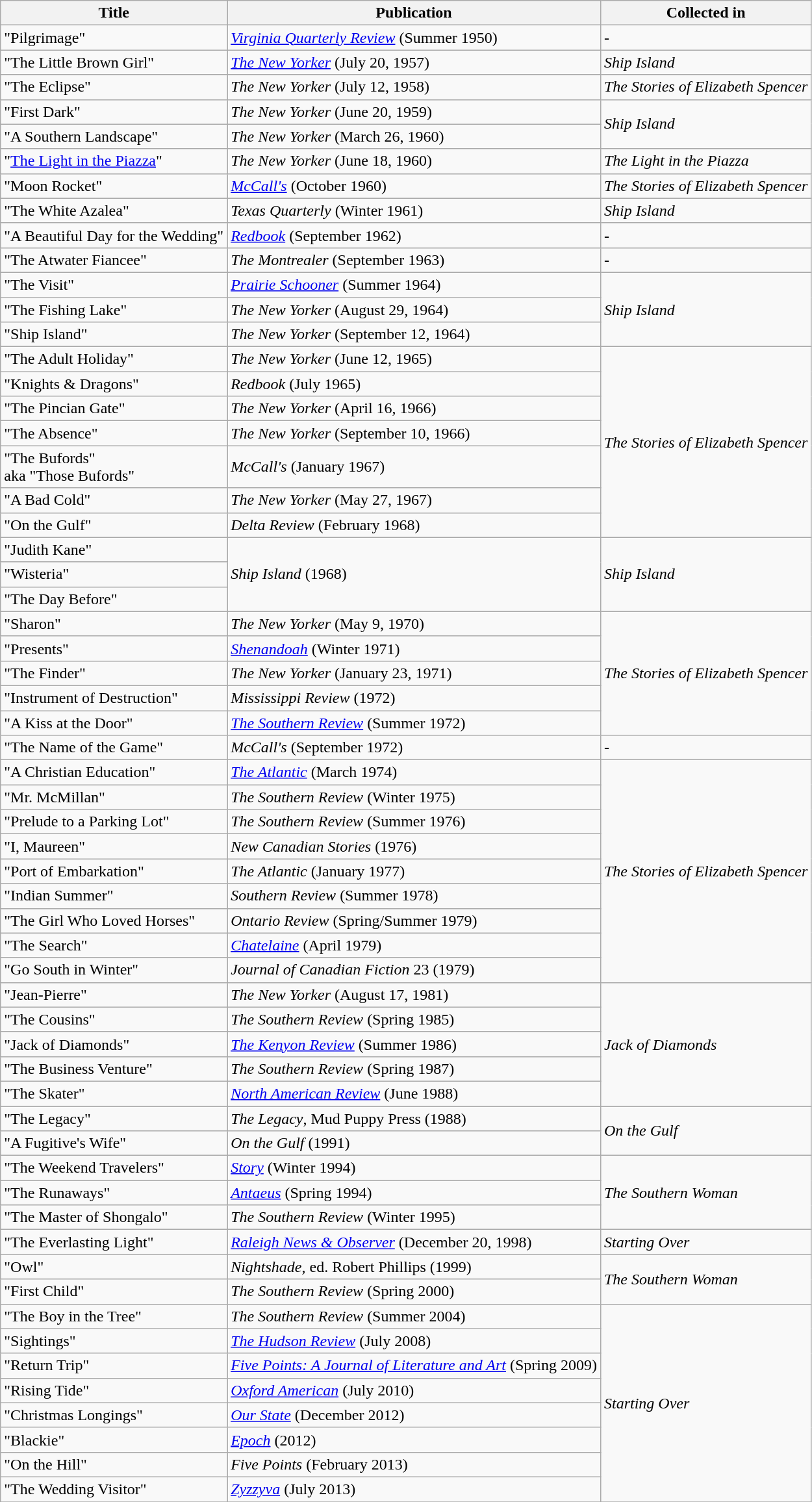<table class="wikitable">
<tr>
<th>Title</th>
<th>Publication</th>
<th>Collected in</th>
</tr>
<tr>
<td>"Pilgrimage"</td>
<td><em><a href='#'>Virginia Quarterly Review</a></em> (Summer 1950)</td>
<td>-</td>
</tr>
<tr>
<td>"The Little Brown Girl"</td>
<td><em><a href='#'>The New Yorker</a></em> (July 20, 1957)</td>
<td><em>Ship Island</em></td>
</tr>
<tr>
<td>"The Eclipse"</td>
<td><em>The New Yorker</em> (July 12, 1958)</td>
<td><em>The Stories of Elizabeth Spencer</em></td>
</tr>
<tr>
<td>"First Dark"</td>
<td><em>The New Yorker</em> (June 20, 1959)</td>
<td rowspan=2><em>Ship Island</em></td>
</tr>
<tr>
<td>"A Southern Landscape"</td>
<td><em>The New Yorker</em> (March 26, 1960)</td>
</tr>
<tr>
<td>"<a href='#'>The Light in the Piazza</a>"</td>
<td><em>The New Yorker</em> (June 18, 1960)</td>
<td><em>The Light in the Piazza</em></td>
</tr>
<tr>
<td>"Moon Rocket"</td>
<td><em><a href='#'>McCall's</a></em> (October 1960)</td>
<td><em>The Stories of Elizabeth Spencer</em></td>
</tr>
<tr>
<td>"The White Azalea"</td>
<td><em>Texas Quarterly</em> (Winter 1961)</td>
<td><em>Ship Island</em></td>
</tr>
<tr>
<td>"A Beautiful Day for the Wedding"</td>
<td><em><a href='#'>Redbook</a></em> (September 1962)</td>
<td>-</td>
</tr>
<tr>
<td>"The Atwater Fiancee"</td>
<td><em>The Montrealer</em> (September 1963)</td>
<td>-</td>
</tr>
<tr>
<td>"The Visit"</td>
<td><em><a href='#'>Prairie Schooner</a></em> (Summer 1964)</td>
<td rowspan=3><em>Ship Island</em></td>
</tr>
<tr>
<td>"The Fishing Lake"</td>
<td><em>The New Yorker</em> (August 29, 1964)</td>
</tr>
<tr>
<td>"Ship Island"</td>
<td><em>The New Yorker</em> (September 12, 1964)</td>
</tr>
<tr>
<td>"The Adult Holiday"</td>
<td><em>The New Yorker</em> (June 12, 1965)</td>
<td rowspan=7><em>The Stories of Elizabeth Spencer</em></td>
</tr>
<tr>
<td>"Knights & Dragons"</td>
<td><em>Redbook</em> (July 1965)</td>
</tr>
<tr>
<td>"The Pincian Gate"</td>
<td><em>The New Yorker</em> (April 16, 1966)</td>
</tr>
<tr>
<td>"The Absence"</td>
<td><em>The New Yorker</em> (September 10, 1966)</td>
</tr>
<tr>
<td>"The Bufords"<br>aka "Those Bufords"</td>
<td><em>McCall's</em> (January 1967)</td>
</tr>
<tr>
<td>"A Bad Cold"</td>
<td><em>The New Yorker</em> (May 27, 1967)</td>
</tr>
<tr>
<td>"On the Gulf"</td>
<td><em>Delta Review</em> (February 1968)</td>
</tr>
<tr>
<td>"Judith Kane"</td>
<td rowspan=3><em>Ship Island</em> (1968)</td>
<td rowspan=3><em>Ship Island</em></td>
</tr>
<tr>
<td>"Wisteria"</td>
</tr>
<tr>
<td>"The Day Before"</td>
</tr>
<tr>
<td>"Sharon"</td>
<td><em>The New Yorker</em> (May 9, 1970)</td>
<td rowspan=5><em>The Stories of Elizabeth Spencer</em></td>
</tr>
<tr>
<td>"Presents"</td>
<td><em><a href='#'>Shenandoah</a></em> (Winter 1971)</td>
</tr>
<tr>
<td>"The Finder"</td>
<td><em>The New Yorker</em> (January 23, 1971)</td>
</tr>
<tr>
<td>"Instrument of Destruction"</td>
<td><em>Mississippi Review</em> (1972)</td>
</tr>
<tr>
<td>"A Kiss at the Door"</td>
<td><em><a href='#'>The Southern Review</a></em> (Summer 1972)</td>
</tr>
<tr>
<td>"The Name of the Game"</td>
<td><em>McCall's</em> (September 1972)</td>
<td>-</td>
</tr>
<tr>
<td>"A Christian Education"</td>
<td><em><a href='#'>The Atlantic</a></em> (March 1974)</td>
<td rowspan=9><em>The Stories of Elizabeth Spencer</em></td>
</tr>
<tr>
<td>"Mr. McMillan"</td>
<td><em>The Southern Review</em> (Winter 1975)</td>
</tr>
<tr>
<td>"Prelude to a Parking Lot"</td>
<td><em>The Southern Review</em> (Summer 1976)</td>
</tr>
<tr>
<td>"I, Maureen"</td>
<td><em>New Canadian Stories</em> (1976)</td>
</tr>
<tr>
<td>"Port of Embarkation"</td>
<td><em>The Atlantic</em> (January 1977)</td>
</tr>
<tr>
<td>"Indian Summer"</td>
<td><em>Southern Review</em> (Summer 1978)</td>
</tr>
<tr>
<td>"The Girl Who Loved Horses"</td>
<td><em>Ontario Review</em> (Spring/Summer 1979)</td>
</tr>
<tr>
<td>"The Search"</td>
<td><em><a href='#'>Chatelaine</a></em> (April 1979)</td>
</tr>
<tr>
<td>"Go South in Winter"</td>
<td><em>Journal of Canadian Fiction</em> 23 (1979)</td>
</tr>
<tr>
<td>"Jean-Pierre"</td>
<td><em>The New Yorker</em> (August 17, 1981)</td>
<td rowspan=5><em>Jack of Diamonds</em></td>
</tr>
<tr>
<td>"The Cousins"</td>
<td><em>The Southern Review</em> (Spring 1985)</td>
</tr>
<tr>
<td>"Jack of Diamonds"</td>
<td><em><a href='#'>The Kenyon Review</a></em> (Summer 1986)</td>
</tr>
<tr>
<td>"The Business Venture"</td>
<td><em>The Southern Review</em> (Spring 1987)</td>
</tr>
<tr>
<td>"The Skater"</td>
<td><em><a href='#'>North American Review</a></em> (June 1988)</td>
</tr>
<tr>
<td>"The Legacy"</td>
<td><em>The Legacy</em>, Mud Puppy Press (1988)</td>
<td rowspan=2><em>On the Gulf</em></td>
</tr>
<tr>
<td>"A Fugitive's Wife"</td>
<td><em>On the Gulf</em> (1991)</td>
</tr>
<tr>
<td>"The Weekend Travelers"</td>
<td><em><a href='#'>Story</a></em> (Winter 1994)</td>
<td rowspan=3><em>The Southern Woman</em></td>
</tr>
<tr>
<td>"The Runaways"</td>
<td><em><a href='#'>Antaeus</a></em> (Spring 1994)</td>
</tr>
<tr>
<td>"The Master of Shongalo"</td>
<td><em>The Southern Review</em> (Winter 1995)</td>
</tr>
<tr>
<td>"The Everlasting Light"</td>
<td><em><a href='#'>Raleigh News & Observer</a></em> (December 20, 1998)</td>
<td><em>Starting Over</em></td>
</tr>
<tr>
<td>"Owl"</td>
<td><em>Nightshade</em>, ed. Robert Phillips (1999)</td>
<td rowspan=2><em>The Southern Woman</em></td>
</tr>
<tr>
<td>"First Child"</td>
<td><em>The Southern Review</em> (Spring 2000)</td>
</tr>
<tr>
<td>"The Boy in the Tree"</td>
<td><em>The Southern Review</em> (Summer 2004)</td>
<td rowspan=8><em>Starting Over</em></td>
</tr>
<tr>
<td>"Sightings"</td>
<td><em><a href='#'>The Hudson Review</a></em> (July 2008)</td>
</tr>
<tr>
<td>"Return Trip"</td>
<td><em><a href='#'>Five Points: A Journal of Literature and Art</a></em> (Spring 2009)</td>
</tr>
<tr>
<td>"Rising Tide"</td>
<td><em><a href='#'>Oxford American</a></em> (July 2010)</td>
</tr>
<tr>
<td>"Christmas Longings"</td>
<td><em><a href='#'>Our State</a></em> (December 2012)</td>
</tr>
<tr>
<td>"Blackie"</td>
<td><em><a href='#'>Epoch</a></em> (2012)</td>
</tr>
<tr>
<td>"On the Hill"</td>
<td><em>Five Points</em> (February 2013)</td>
</tr>
<tr>
<td>"The Wedding Visitor"</td>
<td><em><a href='#'>Zyzzyva</a></em> (July 2013)</td>
</tr>
<tr>
</tr>
</table>
